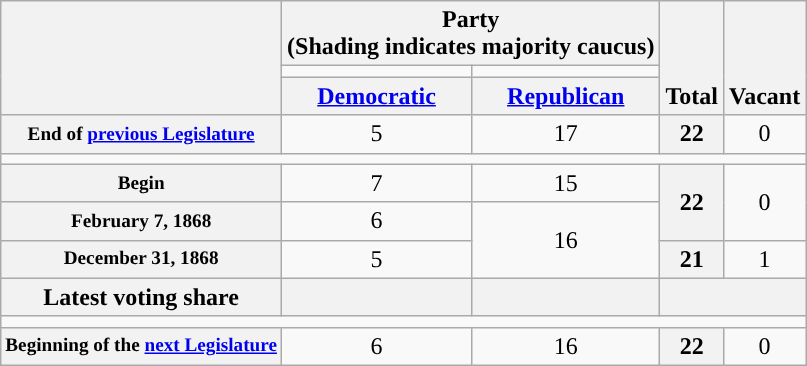<table class=wikitable style="text-align:center">
<tr style="vertical-align:bottom;">
<th rowspan=3></th>
<th colspan=2>Party <div>(Shading indicates majority caucus)</div></th>
<th rowspan=3>Total</th>
<th rowspan=3>Vacant</th>
</tr>
<tr style="height:5px">
<td style="background-color:"></td>
<td style="background-color:"></td>
</tr>
<tr>
<th><a href='#'>Democratic</a></th>
<th><a href='#'>Republican</a></th>
</tr>
<tr>
<th style="white-space:nowrap; font-size:80%;">End of <a href='#'>previous Legislature</a></th>
<td>5</td>
<td>17</td>
<th>22</th>
<td>0</td>
</tr>
<tr>
<td colspan=5></td>
</tr>
<tr>
<th style="font-size:80%">Begin</th>
<td>7</td>
<td>15</td>
<th rowspan=2>22</th>
<td rowspan=2>0</td>
</tr>
<tr>
<th style="font-size:80%">February 7, 1868 </th>
<td>6</td>
<td rowspan=2 >16</td>
</tr>
<tr>
<th style="font-size:80%">December 31, 1868 </th>
<td>5</td>
<th>21</th>
<td>1</td>
</tr>
<tr>
<th>Latest voting share</th>
<th></th>
<th></th>
<th colspan=2></th>
</tr>
<tr>
<td colspan=5></td>
</tr>
<tr>
<th style="white-space:nowrap; font-size:80%;">Beginning of the <a href='#'>next Legislature</a></th>
<td>6</td>
<td>16</td>
<th>22</th>
<td>0</td>
</tr>
</table>
